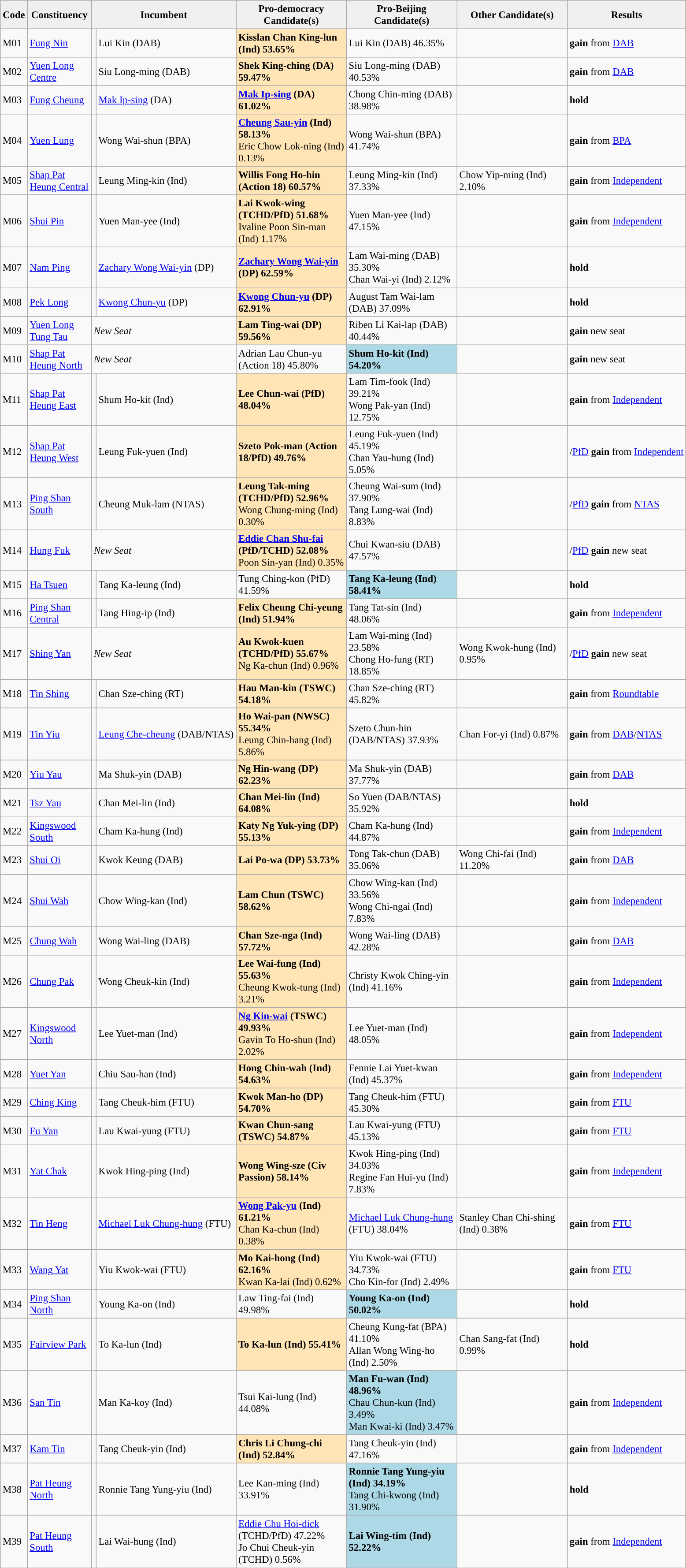<table class="wikitable sortable" style="font-size: 95%;">
<tr>
<th align="center" style="background:#f0f0f0;" width="20px">Code</th>
<th align="center" style="background:#f0f0f0;" width="90px">Constituency</th>
<th align="center" style="background:#f0f0f0;" width="120px" colspan=2>Incumbent</th>
<th align="center" style="background:#f0f0f0;" width="160px">Pro-democracy Candidate(s)</th>
<th align="center" style="background:#f0f0f0;" width="160px">Pro-Beijing Candidate(s)</th>
<th align="center" style="background:#f0f0f0;" width="160px">Other Candidate(s)</th>
<th align="center" style="background:#f0f0f0;" width="100px" colspan="2">Results</th>
</tr>
<tr>
<td>M01</td>
<td><a href='#'>Fung Nin</a></td>
<td></td>
<td>Lui Kin (DAB)</td>
<td style="background-color:Moccasin"><strong>Kisslan Chan King-lun (Ind) 53.65%</strong></td>
<td>Lui Kin (DAB) 46.35%</td>
<td></td>
<td> <strong>gain</strong> from <a href='#'>DAB</a></td>
</tr>
<tr>
<td>M02</td>
<td><a href='#'>Yuen Long Centre</a></td>
<td></td>
<td>Siu Long-ming (DAB)</td>
<td style="background-color:Moccasin"><strong>Shek King-ching (DA) 59.47%</strong></td>
<td>Siu Long-ming (DAB) 40.53%</td>
<td></td>
<td> <strong>gain</strong> from <a href='#'>DAB</a></td>
</tr>
<tr>
<td>M03</td>
<td><a href='#'>Fung Cheung</a></td>
<td></td>
<td><a href='#'>Mak Ip-sing</a> (DA)</td>
<td style="background-color:Moccasin"><strong><a href='#'>Mak Ip-sing</a> (DA) 61.02%</strong></td>
<td>Chong Chin-ming (DAB) 38.98%</td>
<td></td>
<td> <strong>hold</strong></td>
</tr>
<tr>
<td>M04</td>
<td><a href='#'>Yuen Lung</a></td>
<td></td>
<td>Wong Wai-shun (BPA)</td>
<td style="background-color:Moccasin"><strong><a href='#'>Cheung Sau-yin</a> (Ind) 58.13%</strong><br>Eric Chow Lok-ning (Ind) 0.13%</td>
<td>Wong Wai-shun (BPA) 41.74%</td>
<td></td>
<td> <strong>gain</strong> from <a href='#'>BPA</a></td>
</tr>
<tr>
<td>M05</td>
<td><a href='#'>Shap Pat Heung Central</a></td>
<td></td>
<td>Leung Ming-kin (Ind)</td>
<td style="background-color:Moccasin"><strong>Willis Fong Ho-hin (Action 18) 60.57%</strong></td>
<td>Leung Ming-kin (Ind) 37.33%</td>
<td>Chow Yip-ming (Ind) 2.10%</td>
<td> <strong>gain</strong> from <a href='#'>Independent</a></td>
</tr>
<tr>
<td>M06</td>
<td><a href='#'>Shui Pin</a></td>
<td></td>
<td>Yuen Man-yee (Ind)</td>
<td style="background-color:Moccasin"><strong>Lai Kwok-wing (TCHD/PfD) 51.68%</strong><br>Ivaline Poon Sin-man (Ind) 1.17%</td>
<td>Yuen Man-yee (Ind) 47.15%</td>
<td></td>
<td> <strong>gain</strong> from <a href='#'>Independent</a></td>
</tr>
<tr>
<td>M07</td>
<td><a href='#'>Nam Ping</a></td>
<td></td>
<td><a href='#'>Zachary Wong Wai-yin</a> (DP)</td>
<td style="background-color:Moccasin"><strong><a href='#'>Zachary Wong Wai-yin</a> (DP) 62.59%</strong></td>
<td>Lam Wai-ming (DAB) 35.30%<br>Chan Wai-yi (Ind) 2.12%</td>
<td></td>
<td> <strong>hold</strong></td>
</tr>
<tr>
<td>M08</td>
<td><a href='#'>Pek Long</a></td>
<td></td>
<td><a href='#'>Kwong Chun-yu</a> (DP)</td>
<td style="background-color:Moccasin"><strong><a href='#'>Kwong Chun-yu</a> (DP) 62.91%</strong></td>
<td>August Tam Wai-lam (DAB) 37.09%</td>
<td></td>
<td> <strong>hold</strong></td>
</tr>
<tr>
<td>M09</td>
<td><a href='#'>Yuen Long Tung Tau</a></td>
<td colspan=2><em>New Seat</em></td>
<td style="background-color:Moccasin"><strong>Lam Ting-wai (DP) 59.56%</strong></td>
<td>Riben Li Kai-lap (DAB) 40.44%</td>
<td></td>
<td> <strong>gain</strong> new seat</td>
</tr>
<tr>
<td>M10</td>
<td><a href='#'>Shap Pat Heung North</a></td>
<td colspan=2><em>New Seat</em></td>
<td>Adrian Lau Chun-yu (Action 18) 45.80%</td>
<td style="background-color:LightBlue"><strong>Shum Ho-kit (Ind) 54.20%</strong></td>
<td></td>
<td> <strong>gain</strong> new seat</td>
</tr>
<tr>
<td>M11</td>
<td><a href='#'>Shap Pat Heung East</a></td>
<td></td>
<td>Shum Ho-kit (Ind)</td>
<td style="background-color:Moccasin"><strong>Lee Chun-wai (PfD) 48.04%</strong></td>
<td>Lam Tim-fook (Ind) 39.21%<br>Wong Pak-yan (Ind) 12.75%</td>
<td></td>
<td> <strong>gain</strong> from <a href='#'>Independent</a></td>
</tr>
<tr>
<td>M12</td>
<td><a href='#'>Shap Pat Heung West</a></td>
<td></td>
<td>Leung Fuk-yuen (Ind)</td>
<td style="background-color:Moccasin"><strong>Szeto Pok-man (Action 18/PfD) 49.76%</strong></td>
<td>Leung Fuk-yuen (Ind) 45.19%<br>Chan Yau-hung (Ind) 5.05%</td>
<td></td>
<td>/<a href='#'>PfD</a> <strong>gain</strong> from <a href='#'>Independent</a></td>
</tr>
<tr>
<td>M13</td>
<td><a href='#'>Ping Shan South</a></td>
<td></td>
<td>Cheung Muk-lam (NTAS)</td>
<td style="background-color:Moccasin"><strong>Leung Tak-ming (TCHD/PfD) 52.96%</strong><br>Wong Chung-ming (Ind) 0.30%</td>
<td>Cheung Wai-sum (Ind) 37.90%<br>Tang Lung-wai (Ind) 8.83%</td>
<td></td>
<td>/<a href='#'>PfD</a> <strong>gain</strong> from <a href='#'>NTAS</a></td>
</tr>
<tr>
<td>M14</td>
<td><a href='#'>Hung Fuk</a></td>
<td colspan=2><em>New Seat</em></td>
<td style="background-color:Moccasin"><strong><a href='#'>Eddie Chan Shu-fai</a> (PfD/TCHD) 52.08%</strong><br>Poon Sin-yan (Ind) 0.35%</td>
<td>Chui Kwan-siu (DAB) 47.57%</td>
<td></td>
<td>/<a href='#'>PfD</a> <strong>gain</strong> new seat</td>
</tr>
<tr>
<td>M15</td>
<td><a href='#'>Ha Tsuen</a></td>
<td></td>
<td>Tang Ka-leung (Ind)</td>
<td>Tung Ching-kon (PfD) 41.59%</td>
<td style="background-color:LightBlue"><strong>Tang Ka-leung (Ind) 58.41%</strong></td>
<td></td>
<td> <strong>hold</strong></td>
</tr>
<tr>
<td>M16</td>
<td><a href='#'>Ping Shan Central</a></td>
<td></td>
<td>Tang Hing-ip (Ind)</td>
<td style="background-color:Moccasin"><strong>Felix Cheung Chi-yeung (Ind) 51.94%</strong></td>
<td>Tang Tat-sin (Ind) 48.06%</td>
<td></td>
<td> <strong>gain</strong> from <a href='#'>Independent</a></td>
</tr>
<tr>
<td>M17</td>
<td><a href='#'>Shing Yan</a></td>
<td colspan=2><em>New Seat</em></td>
<td style="background-color:Moccasin"><strong>Au Kwok-kuen (TCHD/PfD) 55.67%</strong><br>Ng Ka-chun (Ind) 0.96%</td>
<td>Lam Wai-ming (Ind) 23.58%<br>Chong Ho-fung (RT) 18.85%</td>
<td>Wong Kwok-hung (Ind) 0.95%</td>
<td>/<a href='#'>PfD</a> <strong>gain</strong> new seat</td>
</tr>
<tr>
<td>M18</td>
<td><a href='#'>Tin Shing</a></td>
<td></td>
<td>Chan Sze-ching (RT)</td>
<td style="background-color:Moccasin"><strong>Hau Man-kin (TSWC) 54.18%</strong></td>
<td>Chan Sze-ching (RT) 45.82%</td>
<td></td>
<td> <strong>gain</strong> from <a href='#'>Roundtable</a></td>
</tr>
<tr>
<td>M19</td>
<td><a href='#'>Tin Yiu</a></td>
<td></td>
<td><a href='#'>Leung Che-cheung</a> (DAB/NTAS)</td>
<td style="background-color:Moccasin"><strong>Ho Wai-pan (NWSC) 55.34%</strong><br>Leung Chin-hang (Ind) 5.86%</td>
<td>Szeto Chun-hin (DAB/NTAS) 37.93%</td>
<td>Chan For-yi (Ind) 0.87%</td>
<td> <strong>gain</strong> from <a href='#'>DAB</a>/<a href='#'>NTAS</a></td>
</tr>
<tr>
<td>M20</td>
<td><a href='#'>Yiu Yau</a></td>
<td></td>
<td>Ma Shuk-yin (DAB)</td>
<td style="background-color:Moccasin"><strong>Ng Hin-wang (DP) 62.23%</strong></td>
<td>Ma Shuk-yin (DAB) 37.77%</td>
<td></td>
<td> <strong>gain</strong> from <a href='#'>DAB</a></td>
</tr>
<tr>
<td>M21</td>
<td><a href='#'>Tsz Yau</a></td>
<td></td>
<td>Chan Mei-lin (Ind)</td>
<td style="background-color:Moccasin"><strong>Chan Mei-lin (Ind) 64.08%</strong></td>
<td>So Yuen (DAB/NTAS) 35.92%</td>
<td></td>
<td> <strong>hold</strong></td>
</tr>
<tr>
<td>M22</td>
<td><a href='#'>Kingswood South</a></td>
<td></td>
<td>Cham Ka-hung (Ind)</td>
<td style="background-color:Moccasin"><strong>Katy Ng Yuk-ying (DP) 55.13%</strong></td>
<td>Cham Ka-hung (Ind) 44.87%</td>
<td></td>
<td> <strong>gain</strong> from <a href='#'>Independent</a></td>
</tr>
<tr>
<td>M23</td>
<td><a href='#'>Shui Oi</a></td>
<td></td>
<td>Kwok Keung (DAB)</td>
<td style="background-color:Moccasin"><strong>Lai Po-wa (DP) 53.73%</strong></td>
<td>Tong Tak-chun (DAB) 35.06%</td>
<td>Wong Chi-fai (Ind) 11.20%</td>
<td> <strong>gain</strong> from <a href='#'>DAB</a></td>
</tr>
<tr>
<td>M24</td>
<td><a href='#'>Shui Wah</a></td>
<td></td>
<td>Chow Wing-kan (Ind)</td>
<td style="background-color:Moccasin"><strong>Lam Chun (TSWC) 58.62%</strong></td>
<td>Chow Wing-kan (Ind) 33.56%<br>Wong Chi-ngai (Ind) 7.83%</td>
<td></td>
<td> <strong>gain</strong> from <a href='#'>Independent</a></td>
</tr>
<tr>
<td>M25</td>
<td><a href='#'>Chung Wah</a></td>
<td></td>
<td>Wong Wai-ling (DAB)</td>
<td style="background-color:Moccasin"><strong>Chan Sze-nga (Ind) 57.72%</strong></td>
<td>Wong Wai-ling (DAB) 42.28%</td>
<td></td>
<td> <strong>gain</strong> from <a href='#'>DAB</a></td>
</tr>
<tr>
<td>M26</td>
<td><a href='#'>Chung Pak</a></td>
<td></td>
<td>Wong Cheuk-kin (Ind)</td>
<td style="background-color:Moccasin"><strong>Lee Wai-fung (Ind) 55.63%</strong><br>Cheung Kwok-tung (Ind) 3.21%</td>
<td>Christy Kwok Ching-yin (Ind) 41.16%</td>
<td></td>
<td> <strong>gain</strong> from <a href='#'>Independent</a></td>
</tr>
<tr>
<td>M27</td>
<td><a href='#'>Kingswood North</a></td>
<td></td>
<td>Lee Yuet-man (Ind)</td>
<td style="background-color:Moccasin"><strong><a href='#'>Ng Kin-wai</a> (TSWC) 49.93%</strong><br>Gavin To Ho-shun (Ind) 2.02%</td>
<td>Lee Yuet-man (Ind) 48.05%</td>
<td></td>
<td> <strong>gain</strong> from <a href='#'>Independent</a></td>
</tr>
<tr>
<td>M28</td>
<td><a href='#'>Yuet Yan</a></td>
<td></td>
<td>Chiu Sau-han (Ind)</td>
<td style="background-color:Moccasin"><strong>Hong Chin-wah (Ind) 54.63%</strong></td>
<td>Fennie Lai Yuet-kwan (Ind) 45.37%</td>
<td></td>
<td> <strong>gain</strong> from <a href='#'>Independent</a></td>
</tr>
<tr>
<td>M29</td>
<td><a href='#'>Ching King</a></td>
<td></td>
<td>Tang Cheuk-him (FTU)</td>
<td style="background-color:Moccasin"><strong>Kwok Man-ho (DP) 54.70%</strong></td>
<td>Tang Cheuk-him (FTU) 45.30%</td>
<td></td>
<td> <strong>gain</strong> from <a href='#'>FTU</a></td>
</tr>
<tr>
<td>M30</td>
<td><a href='#'>Fu Yan</a></td>
<td></td>
<td>Lau Kwai-yung (FTU)</td>
<td style="background-color:Moccasin"><strong>Kwan Chun-sang (TSWC) 54.87%</strong></td>
<td>Lau Kwai-yung (FTU) 45.13%</td>
<td></td>
<td> <strong>gain</strong> from <a href='#'>FTU</a></td>
</tr>
<tr>
<td>M31</td>
<td><a href='#'>Yat Chak</a></td>
<td></td>
<td>Kwok Hing-ping (Ind)</td>
<td style="background-color:Moccasin"><strong>Wong Wing-sze (Civ Passion) 58.14%</strong></td>
<td>Kwok Hing-ping (Ind) 34.03%<br>Regine Fan Hui-yu (Ind) 7.83%</td>
<td></td>
<td> <strong>gain</strong> from <a href='#'>Independent</a></td>
</tr>
<tr>
<td>M32</td>
<td><a href='#'>Tin Heng</a></td>
<td></td>
<td><a href='#'>Michael Luk Chung-hung</a> (FTU)</td>
<td style="background-color:Moccasin"><strong><a href='#'>Wong Pak-yu</a> (Ind) 61.21%</strong><br>Chan Ka-chun (Ind) 0.38%</td>
<td><a href='#'>Michael Luk Chung-hung</a> (FTU) 38.04%</td>
<td>Stanley Chan Chi-shing (Ind) 0.38%</td>
<td> <strong>gain</strong> from <a href='#'>FTU</a></td>
</tr>
<tr>
<td>M33</td>
<td><a href='#'>Wang Yat</a></td>
<td></td>
<td>Yiu Kwok-wai (FTU)</td>
<td style="background-color:Moccasin"><strong>Mo Kai-hong (Ind) 62.16%</strong><br>Kwan Ka-lai (Ind) 0.62%</td>
<td>Yiu Kwok-wai (FTU) 34.73%<br>Cho Kin-for (Ind) 2.49%</td>
<td></td>
<td> <strong>gain</strong> from <a href='#'>FTU</a></td>
</tr>
<tr>
<td>M34</td>
<td><a href='#'>Ping Shan North</a></td>
<td></td>
<td>Young Ka-on (Ind)</td>
<td>Law Ting-fai (Ind) 49.98%</td>
<td style="background-color:LightBlue"><strong>Young Ka-on (Ind) 50.02%</strong></td>
<td></td>
<td> <strong>hold</strong></td>
</tr>
<tr>
<td>M35</td>
<td><a href='#'>Fairview Park</a></td>
<td></td>
<td>To Ka-lun (Ind)</td>
<td style="background-color:Moccasin"><strong>To Ka-lun (Ind) 55.41%</strong></td>
<td>Cheung Kung-fat (BPA) 41.10%<br>Allan Wong Wing-ho (Ind) 2.50%</td>
<td>Chan Sang-fat (Ind) 0.99%</td>
<td> <strong>hold</strong></td>
</tr>
<tr>
<td>M36</td>
<td><a href='#'>San Tin</a></td>
<td></td>
<td>Man Ka-koy (Ind)</td>
<td>Tsui Kai-lung (Ind) 44.08%</td>
<td style="background-color:LightBlue"><strong>Man Fu-wan (Ind) 48.96%</strong><br>Chau Chun-kun (Ind) 3.49%<br>Man Kwai-ki (Ind) 3.47%</td>
<td></td>
<td> <strong>gain</strong> from <a href='#'>Independent</a></td>
</tr>
<tr>
<td>M37</td>
<td><a href='#'>Kam Tin</a></td>
<td></td>
<td>Tang Cheuk-yin (Ind)</td>
<td style="background-color:Moccasin"><strong>Chris Li Chung-chi (Ind) 52.84%</strong></td>
<td>Tang Cheuk-yin (Ind) 47.16%</td>
<td></td>
<td> <strong>gain</strong> from <a href='#'>Independent</a></td>
</tr>
<tr>
<td>M38</td>
<td><a href='#'>Pat Heung North</a></td>
<td></td>
<td>Ronnie Tang Yung-yiu (Ind)</td>
<td>Lee Kan-ming (Ind) 33.91%</td>
<td style="background-color:LightBlue"><strong>Ronnie Tang Yung-yiu (Ind) 34.19%</strong><br>Tang Chi-kwong (Ind) 31.90%</td>
<td></td>
<td> <strong>hold</strong></td>
</tr>
<tr>
<td>M39</td>
<td><a href='#'>Pat Heung South</a></td>
<td></td>
<td>Lai Wai-hung (Ind)</td>
<td><a href='#'>Eddie Chu Hoi-dick</a> (TCHD/PfD) 47.22%<br>Jo Chui Cheuk-yin (TCHD) 0.56%</td>
<td style="background-color:LightBlue"><strong>Lai Wing-tim (Ind) 52.22%</strong></td>
<td></td>
<td> <strong>gain</strong> from <a href='#'>Independent</a></td>
</tr>
<tr>
</tr>
</table>
